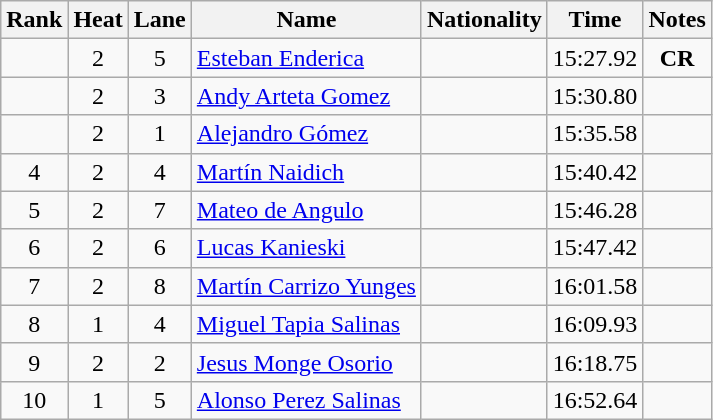<table class="wikitable sortable" style="text-align:center">
<tr>
<th>Rank</th>
<th>Heat</th>
<th>Lane</th>
<th>Name</th>
<th>Nationality</th>
<th>Time</th>
<th>Notes</th>
</tr>
<tr>
<td></td>
<td>2</td>
<td>5</td>
<td align=left><a href='#'>Esteban Enderica</a></td>
<td align=left></td>
<td>15:27.92</td>
<td><strong>CR</strong></td>
</tr>
<tr>
<td></td>
<td>2</td>
<td>3</td>
<td align=left><a href='#'>Andy Arteta Gomez</a></td>
<td align=left></td>
<td>15:30.80</td>
<td></td>
</tr>
<tr>
<td></td>
<td>2</td>
<td>1</td>
<td align=left><a href='#'>Alejandro Gómez</a></td>
<td align=left></td>
<td>15:35.58</td>
<td></td>
</tr>
<tr>
<td>4</td>
<td>2</td>
<td>4</td>
<td align=left><a href='#'>Martín Naidich</a></td>
<td align=left></td>
<td>15:40.42</td>
<td></td>
</tr>
<tr>
<td>5</td>
<td>2</td>
<td>7</td>
<td align=left><a href='#'>Mateo de Angulo</a></td>
<td align=left></td>
<td>15:46.28</td>
<td></td>
</tr>
<tr>
<td>6</td>
<td>2</td>
<td>6</td>
<td align=left><a href='#'>Lucas Kanieski</a></td>
<td align=left></td>
<td>15:47.42</td>
<td></td>
</tr>
<tr>
<td>7</td>
<td>2</td>
<td>8</td>
<td align=left><a href='#'>Martín Carrizo Yunges</a></td>
<td align=left></td>
<td>16:01.58</td>
<td></td>
</tr>
<tr>
<td>8</td>
<td>1</td>
<td>4</td>
<td align=left><a href='#'>Miguel Tapia Salinas</a></td>
<td align=left></td>
<td>16:09.93</td>
<td></td>
</tr>
<tr>
<td>9</td>
<td>2</td>
<td>2</td>
<td align=left><a href='#'>Jesus Monge Osorio</a></td>
<td align=left></td>
<td>16:18.75</td>
<td></td>
</tr>
<tr>
<td>10</td>
<td>1</td>
<td>5</td>
<td align=left><a href='#'>Alonso Perez Salinas</a></td>
<td align=left></td>
<td>16:52.64</td>
<td></td>
</tr>
</table>
